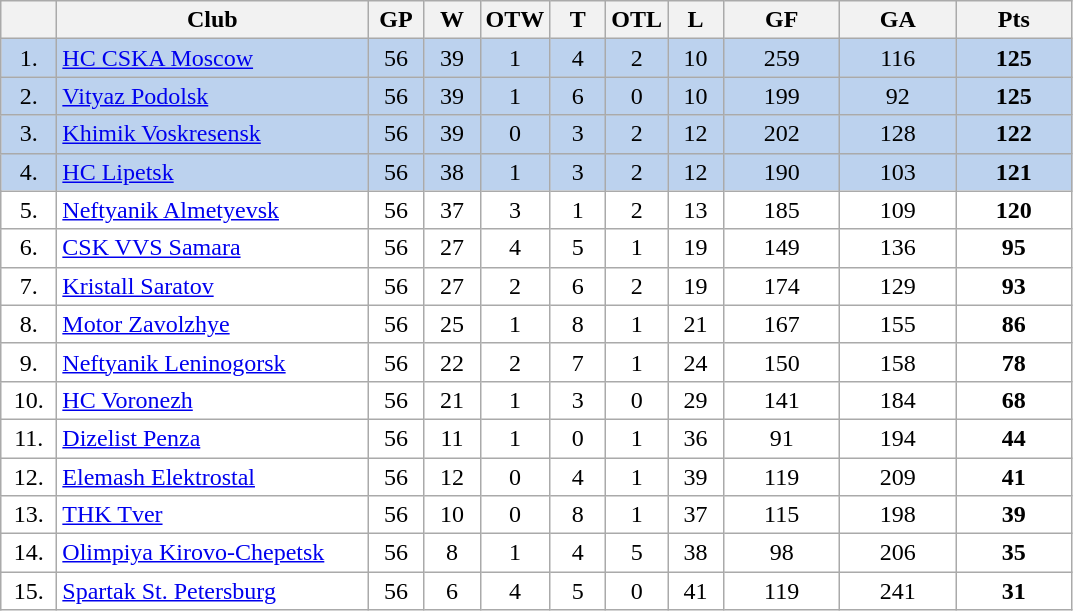<table class="wikitable">
<tr>
<th width="30"></th>
<th width="200">Club</th>
<th width="30">GP</th>
<th width="30">W</th>
<th width="30">OTW</th>
<th width="30">T</th>
<th width="30">OTL</th>
<th width="30">L</th>
<th width="70">GF</th>
<th width="70">GA</th>
<th width="70">Pts</th>
</tr>
<tr bgcolor="#BCD2EE" align="center">
<td>1.</td>
<td align="left"><a href='#'>HC CSKA Moscow</a></td>
<td>56</td>
<td>39</td>
<td>1</td>
<td>4</td>
<td>2</td>
<td>10</td>
<td>259</td>
<td>116</td>
<td><strong>125</strong></td>
</tr>
<tr bgcolor="#BCD2EE" align="center">
<td>2.</td>
<td align="left"><a href='#'>Vityaz Podolsk</a></td>
<td>56</td>
<td>39</td>
<td>1</td>
<td>6</td>
<td>0</td>
<td>10</td>
<td>199</td>
<td>92</td>
<td><strong>125</strong></td>
</tr>
<tr bgcolor="#BCD2EE" align="center">
<td>3.</td>
<td align="left"><a href='#'>Khimik Voskresensk</a></td>
<td>56</td>
<td>39</td>
<td>0</td>
<td>3</td>
<td>2</td>
<td>12</td>
<td>202</td>
<td>128</td>
<td><strong>122</strong></td>
</tr>
<tr bgcolor="#BCD2EE" align="center">
<td>4.</td>
<td align="left"><a href='#'>HC Lipetsk</a></td>
<td>56</td>
<td>38</td>
<td>1</td>
<td>3</td>
<td>2</td>
<td>12</td>
<td>190</td>
<td>103</td>
<td><strong>121</strong></td>
</tr>
<tr bgcolor="#FFFFFF" align="center">
<td>5.</td>
<td align="left"><a href='#'>Neftyanik Almetyevsk</a></td>
<td>56</td>
<td>37</td>
<td>3</td>
<td>1</td>
<td>2</td>
<td>13</td>
<td>185</td>
<td>109</td>
<td><strong>120</strong></td>
</tr>
<tr bgcolor="#FFFFFF" align="center">
<td>6.</td>
<td align="left"><a href='#'>CSK VVS Samara</a></td>
<td>56</td>
<td>27</td>
<td>4</td>
<td>5</td>
<td>1</td>
<td>19</td>
<td>149</td>
<td>136</td>
<td><strong>95</strong></td>
</tr>
<tr bgcolor="#FFFFFF" align="center">
<td>7.</td>
<td align="left"><a href='#'>Kristall Saratov</a></td>
<td>56</td>
<td>27</td>
<td>2</td>
<td>6</td>
<td>2</td>
<td>19</td>
<td>174</td>
<td>129</td>
<td><strong>93</strong></td>
</tr>
<tr bgcolor="#FFFFFF" align="center">
<td>8.</td>
<td align="left"><a href='#'>Motor Zavolzhye</a></td>
<td>56</td>
<td>25</td>
<td>1</td>
<td>8</td>
<td>1</td>
<td>21</td>
<td>167</td>
<td>155</td>
<td><strong>86</strong></td>
</tr>
<tr bgcolor="#FFFFFF" align="center">
<td>9.</td>
<td align="left"><a href='#'>Neftyanik Leninogorsk</a></td>
<td>56</td>
<td>22</td>
<td>2</td>
<td>7</td>
<td>1</td>
<td>24</td>
<td>150</td>
<td>158</td>
<td><strong>78</strong></td>
</tr>
<tr bgcolor="#FFFFFF" align="center">
<td>10.</td>
<td align="left"><a href='#'>HC Voronezh</a></td>
<td>56</td>
<td>21</td>
<td>1</td>
<td>3</td>
<td>0</td>
<td>29</td>
<td>141</td>
<td>184</td>
<td><strong>68</strong></td>
</tr>
<tr bgcolor="#FFFFFF" align="center">
<td>11.</td>
<td align="left"><a href='#'>Dizelist Penza</a></td>
<td>56</td>
<td>11</td>
<td>1</td>
<td>0</td>
<td>1</td>
<td>36</td>
<td>91</td>
<td>194</td>
<td><strong>44</strong></td>
</tr>
<tr bgcolor="#FFFFFF" align="center">
<td>12.</td>
<td align="left"><a href='#'>Elemash Elektrostal</a></td>
<td>56</td>
<td>12</td>
<td>0</td>
<td>4</td>
<td>1</td>
<td>39</td>
<td>119</td>
<td>209</td>
<td><strong>41</strong></td>
</tr>
<tr bgcolor="#FFFFFF" align="center">
<td>13.</td>
<td align="left"><a href='#'>THK Tver</a></td>
<td>56</td>
<td>10</td>
<td>0</td>
<td>8</td>
<td>1</td>
<td>37</td>
<td>115</td>
<td>198</td>
<td><strong>39</strong></td>
</tr>
<tr bgcolor="#FFFFFF" align="center">
<td>14.</td>
<td align="left"><a href='#'>Olimpiya Kirovo-Chepetsk</a></td>
<td>56</td>
<td>8</td>
<td>1</td>
<td>4</td>
<td>5</td>
<td>38</td>
<td>98</td>
<td>206</td>
<td><strong>35</strong></td>
</tr>
<tr bgcolor="#FFFFFF" align="center">
<td>15.</td>
<td align="left"><a href='#'>Spartak St. Petersburg</a></td>
<td>56</td>
<td>6</td>
<td>4</td>
<td>5</td>
<td>0</td>
<td>41</td>
<td>119</td>
<td>241</td>
<td><strong>31</strong></td>
</tr>
</table>
